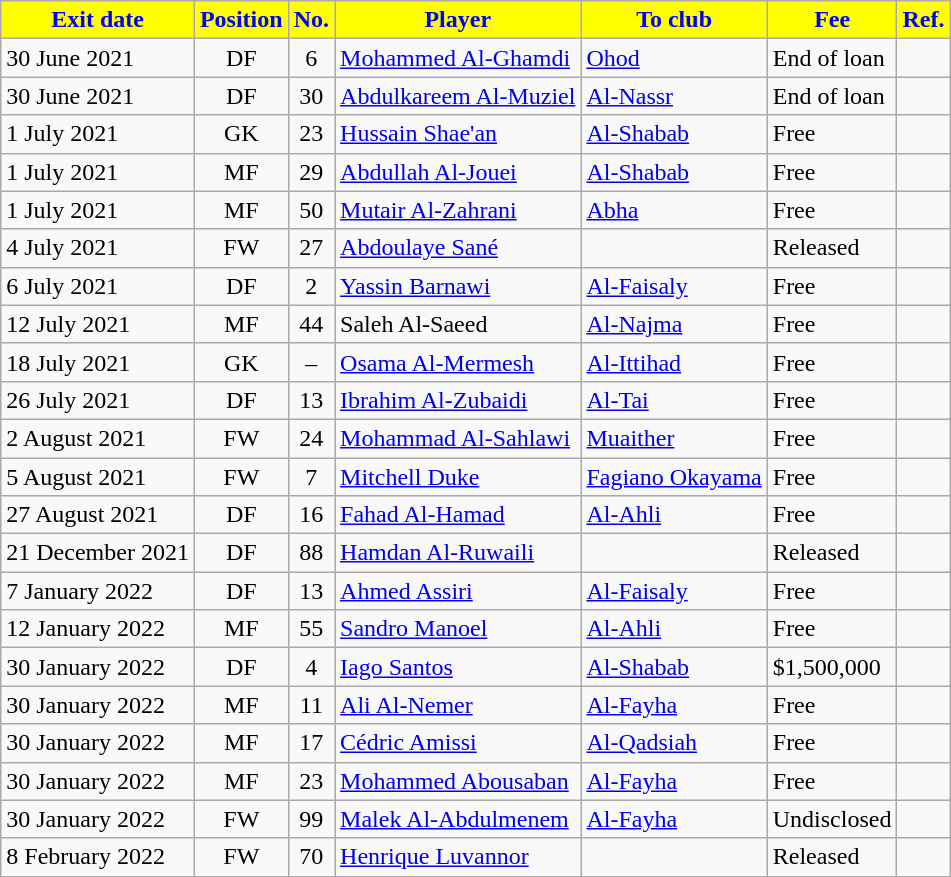<table class="wikitable sortable">
<tr>
<th style="background:yellow; color:blue;"><strong>Exit date</strong></th>
<th style="background:yellow; color:blue;"><strong>Position</strong></th>
<th style="background:yellow; color:blue;"><strong>No.</strong></th>
<th style="background:yellow; color:blue;"><strong>Player</strong></th>
<th style="background:yellow; color:blue;"><strong>To club</strong></th>
<th style="background:yellow; color:blue;"><strong>Fee</strong></th>
<th style="background:yellow; color:blue;"><strong>Ref.</strong></th>
</tr>
<tr>
<td>30 June 2021</td>
<td style="text-align:center;">DF</td>
<td style="text-align:center;">6</td>
<td style="text-align:left;"> <a href='#'>Mohammed Al-Ghamdi</a></td>
<td style="text-align:left;"> <a href='#'>Ohod</a></td>
<td>End of loan</td>
<td></td>
</tr>
<tr>
<td>30 June 2021</td>
<td style="text-align:center;">DF</td>
<td style="text-align:center;">30</td>
<td style="text-align:left;"> <a href='#'>Abdulkareem Al-Muziel</a></td>
<td style="text-align:left;"> <a href='#'>Al-Nassr</a></td>
<td>End of loan</td>
<td></td>
</tr>
<tr>
<td>1 July 2021</td>
<td style="text-align:center;">GK</td>
<td style="text-align:center;">23</td>
<td style="text-align:left;"> <a href='#'>Hussain Shae'an</a></td>
<td style="text-align:left;"> <a href='#'>Al-Shabab</a></td>
<td>Free</td>
<td></td>
</tr>
<tr>
<td>1 July 2021</td>
<td style="text-align:center;">MF</td>
<td style="text-align:center;">29</td>
<td style="text-align:left;"> <a href='#'>Abdullah Al-Jouei</a></td>
<td style="text-align:left;"> <a href='#'>Al-Shabab</a></td>
<td>Free</td>
<td></td>
</tr>
<tr>
<td>1 July 2021</td>
<td style="text-align:center;">MF</td>
<td style="text-align:center;">50</td>
<td style="text-align:left;"> <a href='#'>Mutair Al-Zahrani</a></td>
<td style="text-align:left;"> <a href='#'>Abha</a></td>
<td>Free</td>
<td></td>
</tr>
<tr>
<td>4 July 2021</td>
<td style="text-align:center;">FW</td>
<td style="text-align:center;">27</td>
<td style="text-align:left;"> <a href='#'>Abdoulaye Sané</a></td>
<td style="text-align:left;"></td>
<td>Released</td>
<td></td>
</tr>
<tr>
<td>6 July 2021</td>
<td style="text-align:center;">DF</td>
<td style="text-align:center;">2</td>
<td style="text-align:left;"> <a href='#'>Yassin Barnawi</a></td>
<td style="text-align:left;"> <a href='#'>Al-Faisaly</a></td>
<td>Free</td>
<td></td>
</tr>
<tr>
<td>12 July 2021</td>
<td style="text-align:center;">MF</td>
<td style="text-align:center;">44</td>
<td style="text-align:left;"> Saleh Al-Saeed</td>
<td style="text-align:left;"> <a href='#'>Al-Najma</a></td>
<td>Free</td>
<td></td>
</tr>
<tr>
<td>18 July 2021</td>
<td style="text-align:center;">GK</td>
<td style="text-align:center;">–</td>
<td style="text-align:left;"> <a href='#'>Osama Al-Mermesh</a></td>
<td style="text-align:left;"> <a href='#'>Al-Ittihad</a></td>
<td>Free</td>
<td></td>
</tr>
<tr>
<td>26 July 2021</td>
<td style="text-align:center;">DF</td>
<td style="text-align:center;">13</td>
<td style="text-align:left;"> <a href='#'>Ibrahim Al-Zubaidi</a></td>
<td style="text-align:left;"> <a href='#'>Al-Tai</a></td>
<td>Free</td>
<td></td>
</tr>
<tr>
<td>2 August 2021</td>
<td style="text-align:center;">FW</td>
<td style="text-align:center;">24</td>
<td style="text-align:left;"> <a href='#'>Mohammad Al-Sahlawi</a></td>
<td style="text-align:left;"> <a href='#'>Muaither</a></td>
<td>Free</td>
<td></td>
</tr>
<tr>
<td>5 August 2021</td>
<td style="text-align:center;">FW</td>
<td style="text-align:center;">7</td>
<td style="text-align:left;"> <a href='#'>Mitchell Duke</a></td>
<td style="text-align:left;"> <a href='#'>Fagiano Okayama</a></td>
<td>Free</td>
<td></td>
</tr>
<tr>
<td>27 August 2021</td>
<td style="text-align:center;">DF</td>
<td style="text-align:center;">16</td>
<td style="text-align:left;"> <a href='#'>Fahad Al-Hamad</a></td>
<td style="text-align:left;"> <a href='#'>Al-Ahli</a></td>
<td>Free</td>
<td></td>
</tr>
<tr>
<td>21 December 2021</td>
<td style="text-align:center;">DF</td>
<td style="text-align:center;">88</td>
<td style="text-align:left;"> <a href='#'>Hamdan Al-Ruwaili</a></td>
<td style="text-align:left;"></td>
<td>Released</td>
<td></td>
</tr>
<tr>
<td>7 January 2022</td>
<td style="text-align:center;">DF</td>
<td style="text-align:center;">13</td>
<td style="text-align:left;"> <a href='#'>Ahmed Assiri</a></td>
<td style="text-align:left;"> <a href='#'>Al-Faisaly</a></td>
<td>Free</td>
<td></td>
</tr>
<tr>
<td>12 January 2022</td>
<td style="text-align:center;">MF</td>
<td style="text-align:center;">55</td>
<td style="text-align:left;"> <a href='#'>Sandro Manoel</a></td>
<td style="text-align:left;"> <a href='#'>Al-Ahli</a></td>
<td>Free</td>
<td></td>
</tr>
<tr>
<td>30 January 2022</td>
<td style="text-align:center;">DF</td>
<td style="text-align:center;">4</td>
<td style="text-align:left;"> <a href='#'>Iago Santos</a></td>
<td style="text-align:left;"> <a href='#'>Al-Shabab</a></td>
<td>$1,500,000</td>
<td></td>
</tr>
<tr>
<td>30 January 2022</td>
<td style="text-align:center;">MF</td>
<td style="text-align:center;">11</td>
<td style="text-align:left;"> <a href='#'>Ali Al-Nemer</a></td>
<td style="text-align:left;"> <a href='#'>Al-Fayha</a></td>
<td>Free</td>
<td></td>
</tr>
<tr>
<td>30 January 2022</td>
<td style="text-align:center;">MF</td>
<td style="text-align:center;">17</td>
<td style="text-align:left;"> <a href='#'>Cédric Amissi</a></td>
<td style="text-align:left;"> <a href='#'>Al-Qadsiah</a></td>
<td>Free</td>
<td></td>
</tr>
<tr>
<td>30 January 2022</td>
<td style="text-align:center;">MF</td>
<td style="text-align:center;">23</td>
<td style="text-align:left;"> <a href='#'>Mohammed Abousaban</a></td>
<td style="text-align:left;"> <a href='#'>Al-Fayha</a></td>
<td>Free</td>
<td></td>
</tr>
<tr>
<td>30 January 2022</td>
<td style="text-align:center;">FW</td>
<td style="text-align:center;">99</td>
<td style="text-align:left;"> <a href='#'>Malek Al-Abdulmenem</a></td>
<td style="text-align:left;"> <a href='#'>Al-Fayha</a></td>
<td>Undisclosed</td>
<td></td>
</tr>
<tr>
<td>8 February 2022</td>
<td style="text-align:center;">FW</td>
<td style="text-align:center;">70</td>
<td style="text-align:left;"> <a href='#'>Henrique Luvannor</a></td>
<td style="text-align:left;"></td>
<td>Released</td>
<td></td>
</tr>
<tr>
</tr>
</table>
